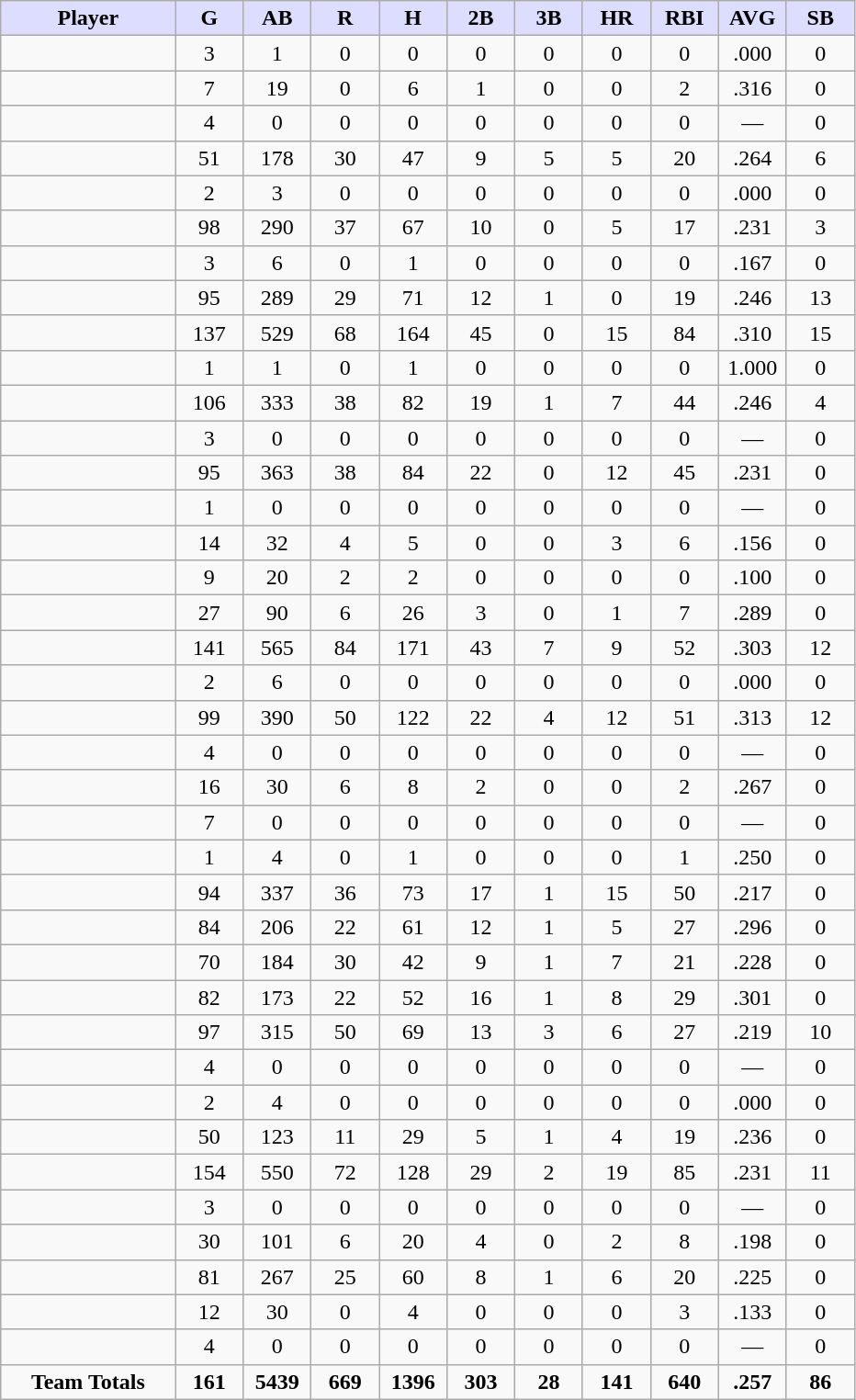<table class="wikitable" style="text-align:center;">
<tr>
<th style="background:#ddf; width:18%;">Player</th>
<th style="background:#ddf; width:7%;">G</th>
<th style="background:#ddf; width:7%;">AB</th>
<th style="background:#ddf; width:7%;">R</th>
<th style="background:#ddf; width:7%;">H</th>
<th style="background:#ddf; width:7%;">2B</th>
<th style="background:#ddf; width:7%;">3B</th>
<th style="background:#ddf; width:7%;">HR</th>
<th style="background:#ddf; width:7%;">RBI</th>
<th style="background:#ddf; width:7%;">AVG</th>
<th style="background:#ddf; width:7%;">SB</th>
</tr>
<tr>
<td align=left></td>
<td>3</td>
<td>1</td>
<td>0</td>
<td>0</td>
<td>0</td>
<td>0</td>
<td>0</td>
<td>0</td>
<td>.000</td>
<td>0</td>
</tr>
<tr>
<td align=left></td>
<td>7</td>
<td>19</td>
<td>0</td>
<td>6</td>
<td>1</td>
<td>0</td>
<td>0</td>
<td>2</td>
<td>.316</td>
<td>0</td>
</tr>
<tr>
<td align=left></td>
<td>4</td>
<td>0</td>
<td>0</td>
<td>0</td>
<td>0</td>
<td>0</td>
<td>0</td>
<td>0</td>
<td>—</td>
<td>0</td>
</tr>
<tr>
<td align=left></td>
<td>51</td>
<td>178</td>
<td>30</td>
<td>47</td>
<td>9</td>
<td>5</td>
<td>5</td>
<td>20</td>
<td>.264</td>
<td>6</td>
</tr>
<tr>
<td align=left></td>
<td>2</td>
<td>3</td>
<td>0</td>
<td>0</td>
<td>0</td>
<td>0</td>
<td>0</td>
<td>0</td>
<td>.000</td>
<td>0</td>
</tr>
<tr>
<td align=left></td>
<td>98</td>
<td>290</td>
<td>37</td>
<td>67</td>
<td>10</td>
<td>0</td>
<td>5</td>
<td>17</td>
<td>.231</td>
<td>3</td>
</tr>
<tr>
<td align=left></td>
<td>3</td>
<td>6</td>
<td>0</td>
<td>1</td>
<td>0</td>
<td>0</td>
<td>0</td>
<td>0</td>
<td>.167</td>
<td>0</td>
</tr>
<tr>
<td align=left></td>
<td>95</td>
<td>289</td>
<td>29</td>
<td>71</td>
<td>12</td>
<td>1</td>
<td>0</td>
<td>19</td>
<td>.246</td>
<td>13</td>
</tr>
<tr>
<td align=left></td>
<td>137</td>
<td>529</td>
<td>68</td>
<td>164</td>
<td>45</td>
<td>0</td>
<td>15</td>
<td>84</td>
<td>.310</td>
<td>15</td>
</tr>
<tr>
<td align=left></td>
<td>1</td>
<td>1</td>
<td>0</td>
<td>1</td>
<td>0</td>
<td>0</td>
<td>0</td>
<td>0</td>
<td>1.000</td>
<td>0</td>
</tr>
<tr>
<td align=left></td>
<td>106</td>
<td>333</td>
<td>38</td>
<td>82</td>
<td>19</td>
<td>1</td>
<td>7</td>
<td>44</td>
<td>.246</td>
<td>4</td>
</tr>
<tr>
<td align=left></td>
<td>3</td>
<td>0</td>
<td>0</td>
<td>0</td>
<td>0</td>
<td>0</td>
<td>0</td>
<td>0</td>
<td>—</td>
<td>0</td>
</tr>
<tr>
<td align=left></td>
<td>95</td>
<td>363</td>
<td>38</td>
<td>84</td>
<td>22</td>
<td>0</td>
<td>12</td>
<td>45</td>
<td>.231</td>
<td>0</td>
</tr>
<tr>
<td align=left></td>
<td>1</td>
<td>0</td>
<td>0</td>
<td>0</td>
<td>0</td>
<td>0</td>
<td>0</td>
<td>0</td>
<td>—</td>
<td>0</td>
</tr>
<tr>
<td align=left></td>
<td>14</td>
<td>32</td>
<td>4</td>
<td>5</td>
<td>0</td>
<td>0</td>
<td>3</td>
<td>6</td>
<td>.156</td>
<td>0</td>
</tr>
<tr>
<td align=left></td>
<td>9</td>
<td>20</td>
<td>2</td>
<td>2</td>
<td>0</td>
<td>0</td>
<td>0</td>
<td>0</td>
<td>.100</td>
<td>0</td>
</tr>
<tr>
<td align=left></td>
<td>27</td>
<td>90</td>
<td>6</td>
<td>26</td>
<td>3</td>
<td>0</td>
<td>1</td>
<td>7</td>
<td>.289</td>
<td>0</td>
</tr>
<tr>
<td align=left></td>
<td>141</td>
<td>565</td>
<td>84</td>
<td>171</td>
<td>43</td>
<td>7</td>
<td>9</td>
<td>52</td>
<td>.303</td>
<td>12</td>
</tr>
<tr>
<td align=left></td>
<td>2</td>
<td>6</td>
<td>0</td>
<td>0</td>
<td>0</td>
<td>0</td>
<td>0</td>
<td>0</td>
<td>.000</td>
<td>0</td>
</tr>
<tr>
<td align=left></td>
<td>99</td>
<td>390</td>
<td>50</td>
<td>122</td>
<td>22</td>
<td>4</td>
<td>12</td>
<td>51</td>
<td>.313</td>
<td>12</td>
</tr>
<tr>
<td align=left></td>
<td>4</td>
<td>0</td>
<td>0</td>
<td>0</td>
<td>0</td>
<td>0</td>
<td>0</td>
<td>0</td>
<td>—</td>
<td>0</td>
</tr>
<tr>
<td align=left></td>
<td>16</td>
<td>30</td>
<td>6</td>
<td>8</td>
<td>2</td>
<td>0</td>
<td>0</td>
<td>2</td>
<td>.267</td>
<td>0</td>
</tr>
<tr>
<td align=left></td>
<td>7</td>
<td>0</td>
<td>0</td>
<td>0</td>
<td>0</td>
<td>0</td>
<td>0</td>
<td>0</td>
<td>—</td>
<td>0</td>
</tr>
<tr>
<td align=left></td>
<td>1</td>
<td>4</td>
<td>0</td>
<td>1</td>
<td>0</td>
<td>0</td>
<td>0</td>
<td>1</td>
<td>.250</td>
<td>0</td>
</tr>
<tr>
<td align=left></td>
<td>94</td>
<td>337</td>
<td>36</td>
<td>73</td>
<td>17</td>
<td>1</td>
<td>15</td>
<td>50</td>
<td>.217</td>
<td>0</td>
</tr>
<tr>
<td align=left></td>
<td>84</td>
<td>206</td>
<td>22</td>
<td>61</td>
<td>12</td>
<td>1</td>
<td>5</td>
<td>27</td>
<td>.296</td>
<td>0</td>
</tr>
<tr>
<td align=left></td>
<td>70</td>
<td>184</td>
<td>30</td>
<td>42</td>
<td>9</td>
<td>1</td>
<td>7</td>
<td>21</td>
<td>.228</td>
<td>0</td>
</tr>
<tr>
<td align=left></td>
<td>82</td>
<td>173</td>
<td>22</td>
<td>52</td>
<td>16</td>
<td>1</td>
<td>8</td>
<td>29</td>
<td>.301</td>
<td>0</td>
</tr>
<tr>
<td align=left></td>
<td>97</td>
<td>315</td>
<td>50</td>
<td>69</td>
<td>13</td>
<td>3</td>
<td>6</td>
<td>27</td>
<td>.219</td>
<td>10</td>
</tr>
<tr>
<td align=left></td>
<td>4</td>
<td>0</td>
<td>0</td>
<td>0</td>
<td>0</td>
<td>0</td>
<td>0</td>
<td>0</td>
<td>—</td>
<td>0</td>
</tr>
<tr>
<td align=left></td>
<td>2</td>
<td>4</td>
<td>0</td>
<td>0</td>
<td>0</td>
<td>0</td>
<td>0</td>
<td>0</td>
<td>.000</td>
<td>0</td>
</tr>
<tr>
<td align=left></td>
<td>50</td>
<td>123</td>
<td>11</td>
<td>29</td>
<td>5</td>
<td>1</td>
<td>4</td>
<td>19</td>
<td>.236</td>
<td>0</td>
</tr>
<tr>
<td align=left></td>
<td>154</td>
<td>550</td>
<td>72</td>
<td>128</td>
<td>29</td>
<td>2</td>
<td>19</td>
<td>85</td>
<td>.231</td>
<td>11</td>
</tr>
<tr>
<td align=left></td>
<td>3</td>
<td>0</td>
<td>0</td>
<td>0</td>
<td>0</td>
<td>0</td>
<td>0</td>
<td>0</td>
<td>—</td>
<td>0</td>
</tr>
<tr>
<td align=left></td>
<td>30</td>
<td>101</td>
<td>6</td>
<td>20</td>
<td>4</td>
<td>0</td>
<td>2</td>
<td>8</td>
<td>.198</td>
<td>0</td>
</tr>
<tr>
<td align=left></td>
<td>81</td>
<td>267</td>
<td>25</td>
<td>60</td>
<td>8</td>
<td>1</td>
<td>6</td>
<td>20</td>
<td>.225</td>
<td>0</td>
</tr>
<tr>
<td align=left></td>
<td>12</td>
<td>30</td>
<td>0</td>
<td>4</td>
<td>0</td>
<td>0</td>
<td>0</td>
<td>3</td>
<td>.133</td>
<td>0</td>
</tr>
<tr>
<td align=left></td>
<td>4</td>
<td>0</td>
<td>0</td>
<td>0</td>
<td>0</td>
<td>0</td>
<td>0</td>
<td>0</td>
<td>—</td>
<td>0</td>
</tr>
<tr class="sortbottom">
<td><strong>Team Totals</strong></td>
<td><strong>161</strong></td>
<td><strong>5439</strong></td>
<td><strong>669</strong></td>
<td><strong>1396</strong></td>
<td><strong>303</strong></td>
<td><strong>28</strong></td>
<td><strong>141</strong></td>
<td><strong>640</strong></td>
<td><strong>.257</strong></td>
<td><strong>86</strong></td>
</tr>
</table>
